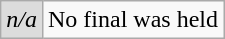<table class="wikitable">
<tr>
<td align=center style="background-color:#DCDCDC"><em>n/a</em></td>
<td>No final was held</td>
</tr>
</table>
